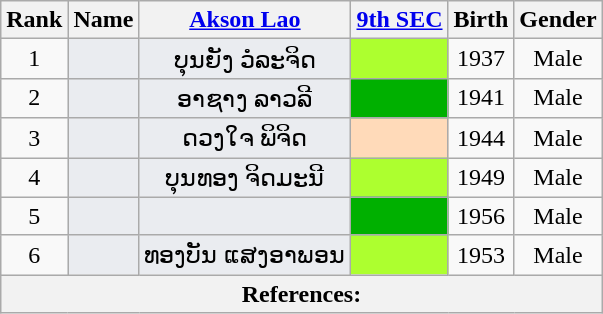<table class="wikitable sortable" style=text-align:center>
<tr>
<th>Rank</th>
<th>Name</th>
<th class="unsortable"><a href='#'>Akson Lao</a></th>
<th unsortable><a href='#'>9th SEC</a></th>
<th>Birth</th>
<th>Gender</th>
</tr>
<tr>
<td>1</td>
<td bgcolor = #EAECF0></td>
<td bgcolor = #EAECF0>ບຸນຍັງ ວໍລະຈິດ</td>
<td bgcolor = GreenYellow></td>
<td>1937</td>
<td>Male</td>
</tr>
<tr>
<td>2</td>
<td bgcolor = #EAECF0></td>
<td bgcolor = #EAECF0>ອາຊາງ ລາວລີ</td>
<td bgcolor = LightBrown></td>
<td>1941</td>
<td>Male</td>
</tr>
<tr>
<td>3</td>
<td bgcolor = #EAECF0></td>
<td bgcolor = #EAECF0>ດວງໃຈ ພິຈິດ</td>
<td bgcolor = PeachPuff></td>
<td>1944</td>
<td>Male</td>
</tr>
<tr>
<td>4</td>
<td bgcolor = #EAECF0></td>
<td bgcolor = #EAECF0>ບຸນທອງ ຈິດມະນີ</td>
<td bgcolor = GreenYellow></td>
<td>1949</td>
<td>Male</td>
</tr>
<tr>
<td>5</td>
<td bgcolor = #EAECF0></td>
<td bgcolor = #EAECF0></td>
<td bgcolor = LightBrown></td>
<td>1956</td>
<td>Male</td>
</tr>
<tr>
<td>6</td>
<td bgcolor = #EAECF0></td>
<td bgcolor = #EAECF0>ທອງບັນ ແສງອາພອນ</td>
<td bgcolor = GreenYellow></td>
<td>1953</td>
<td>Male</td>
</tr>
<tr class=sortbottom>
<th colspan = "23" align = left><strong>References:</strong><br></th>
</tr>
</table>
